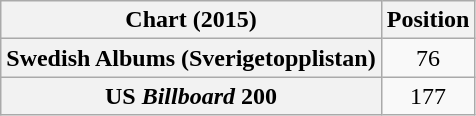<table class="wikitable sortable plainrowheaders" style="text-align:center">
<tr>
<th>Chart (2015)</th>
<th>Position</th>
</tr>
<tr>
<th scope="row">Swedish Albums (Sverigetopplistan)</th>
<td>76</td>
</tr>
<tr>
<th scope="row">US <em>Billboard</em> 200</th>
<td>177</td>
</tr>
</table>
